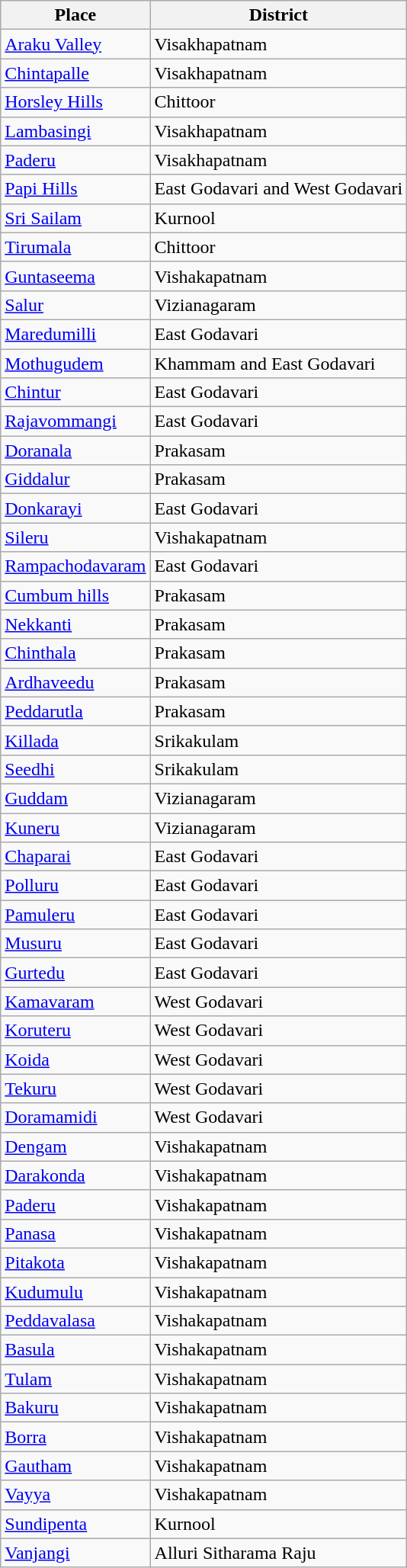<table class="wikitable sortable">
<tr>
<th>Place</th>
<th>District</th>
</tr>
<tr>
<td><a href='#'>Araku Valley</a></td>
<td>Visakhapatnam</td>
</tr>
<tr>
<td><a href='#'>Chintapalle</a></td>
<td>Visakhapatnam</td>
</tr>
<tr>
<td><a href='#'>Horsley Hills</a></td>
<td>Chittoor</td>
</tr>
<tr>
<td><a href='#'>Lambasingi</a></td>
<td>Visakhapatnam</td>
</tr>
<tr>
<td><a href='#'>Paderu</a></td>
<td>Visakhapatnam</td>
</tr>
<tr>
<td><a href='#'>Papi Hills</a></td>
<td>East Godavari and West Godavari</td>
</tr>
<tr>
<td><a href='#'>Sri Sailam</a></td>
<td>Kurnool</td>
</tr>
<tr>
<td><a href='#'>Tirumala</a></td>
<td>Chittoor</td>
</tr>
<tr>
<td><a href='#'>Guntaseema</a></td>
<td>Vishakapatnam</td>
</tr>
<tr>
<td><a href='#'>Salur</a></td>
<td>Vizianagaram</td>
</tr>
<tr>
<td><a href='#'>Maredumilli</a></td>
<td>East Godavari</td>
</tr>
<tr>
<td><a href='#'>Mothugudem</a></td>
<td>Khammam and East Godavari</td>
</tr>
<tr>
<td><a href='#'>Chintur</a></td>
<td>East Godavari</td>
</tr>
<tr>
<td><a href='#'>Rajavommangi</a></td>
<td>East Godavari</td>
</tr>
<tr>
<td><a href='#'>Doranala</a></td>
<td>Prakasam</td>
</tr>
<tr>
<td><a href='#'>Giddalur</a></td>
<td>Prakasam</td>
</tr>
<tr>
<td><a href='#'>Donkarayi</a></td>
<td>East Godavari</td>
</tr>
<tr>
<td><a href='#'>Sileru</a></td>
<td>Vishakapatnam</td>
</tr>
<tr>
<td><a href='#'>Rampachodavaram</a></td>
<td>East Godavari</td>
</tr>
<tr>
<td><a href='#'>Cumbum hills</a></td>
<td>Prakasam</td>
</tr>
<tr>
<td><a href='#'>Nekkanti</a></td>
<td>Prakasam</td>
</tr>
<tr>
<td><a href='#'>Chinthala</a></td>
<td>Prakasam</td>
</tr>
<tr>
<td><a href='#'>Ardhaveedu</a></td>
<td>Prakasam</td>
</tr>
<tr>
<td><a href='#'>Peddarutla</a></td>
<td>Prakasam</td>
</tr>
<tr>
<td><a href='#'>Killada</a></td>
<td>Srikakulam</td>
</tr>
<tr>
<td><a href='#'>Seedhi</a></td>
<td>Srikakulam</td>
</tr>
<tr>
<td><a href='#'>Guddam</a></td>
<td>Vizianagaram</td>
</tr>
<tr>
<td><a href='#'>Kuneru</a></td>
<td>Vizianagaram</td>
</tr>
<tr>
<td><a href='#'>Chaparai</a></td>
<td>East Godavari</td>
</tr>
<tr>
<td><a href='#'>Polluru</a></td>
<td>East Godavari</td>
</tr>
<tr>
<td><a href='#'>Pamuleru</a></td>
<td>East Godavari</td>
</tr>
<tr>
<td><a href='#'>Musuru</a></td>
<td>East Godavari</td>
</tr>
<tr>
<td><a href='#'>Gurtedu</a></td>
<td>East Godavari</td>
</tr>
<tr>
<td><a href='#'>Kamavaram</a></td>
<td>West Godavari</td>
</tr>
<tr>
<td><a href='#'>Koruteru</a></td>
<td>West Godavari</td>
</tr>
<tr>
<td><a href='#'>Koida</a></td>
<td>West Godavari</td>
</tr>
<tr>
<td><a href='#'>Tekuru</a></td>
<td>West Godavari</td>
</tr>
<tr>
<td><a href='#'>Doramamidi</a></td>
<td>West Godavari</td>
</tr>
<tr>
<td><a href='#'>Dengam</a></td>
<td>Vishakapatnam</td>
</tr>
<tr>
<td><a href='#'>Darakonda</a></td>
<td>Vishakapatnam</td>
</tr>
<tr>
<td><a href='#'>Paderu</a></td>
<td>Vishakapatnam</td>
</tr>
<tr>
<td><a href='#'>Panasa</a></td>
<td>Vishakapatnam</td>
</tr>
<tr>
<td><a href='#'>Pitakota</a></td>
<td>Vishakapatnam</td>
</tr>
<tr>
<td><a href='#'>Kudumulu</a></td>
<td>Vishakapatnam</td>
</tr>
<tr>
<td><a href='#'>Peddavalasa</a></td>
<td>Vishakapatnam</td>
</tr>
<tr>
<td><a href='#'>Basula</a></td>
<td>Vishakapatnam</td>
</tr>
<tr>
<td><a href='#'>Tulam</a></td>
<td>Vishakapatnam</td>
</tr>
<tr>
<td><a href='#'>Bakuru</a></td>
<td>Vishakapatnam</td>
</tr>
<tr>
<td><a href='#'>Borra</a></td>
<td>Vishakapatnam</td>
</tr>
<tr>
<td><a href='#'>Gautham</a></td>
<td>Vishakapatnam</td>
</tr>
<tr>
<td><a href='#'>Vayya</a></td>
<td>Vishakapatnam</td>
</tr>
<tr>
<td><a href='#'>Sundipenta</a></td>
<td>Kurnool</td>
</tr>
<tr>
<td><a href='#'>Vanjangi</a></td>
<td>Alluri Sitharama Raju</td>
</tr>
</table>
